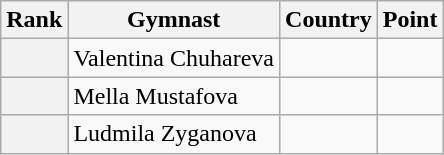<table class="wikitable sortable">
<tr>
<th>Rank</th>
<th>Gymnast</th>
<th>Country</th>
<th>Point</th>
</tr>
<tr>
<th></th>
<td>Valentina Chuhareva</td>
<td></td>
<td></td>
</tr>
<tr>
<th></th>
<td>Mella Mustafova</td>
<td></td>
<td></td>
</tr>
<tr>
<th></th>
<td>Ludmila Zyganova</td>
<td></td>
<td></td>
</tr>
</table>
